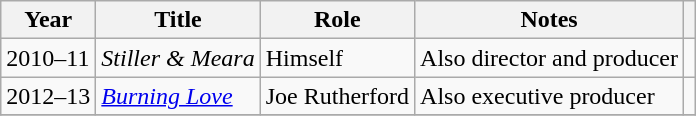<table class="wikitable sortable plainrowheaders">
<tr>
<th scope="col">Year</th>
<th scope="col">Title</th>
<th scope="col">Role</th>
<th scope="col" class="unsortable">Notes</th>
<th scope="col" class="unsortable"></th>
</tr>
<tr>
<td>2010–11</td>
<td><em>Stiller & Meara</em></td>
<td>Himself</td>
<td>Also director and producer</td>
<td></td>
</tr>
<tr>
<td>2012–13</td>
<td><em><a href='#'>Burning Love</a></em></td>
<td>Joe Rutherford</td>
<td>Also executive producer</td>
<td></td>
</tr>
<tr>
</tr>
</table>
